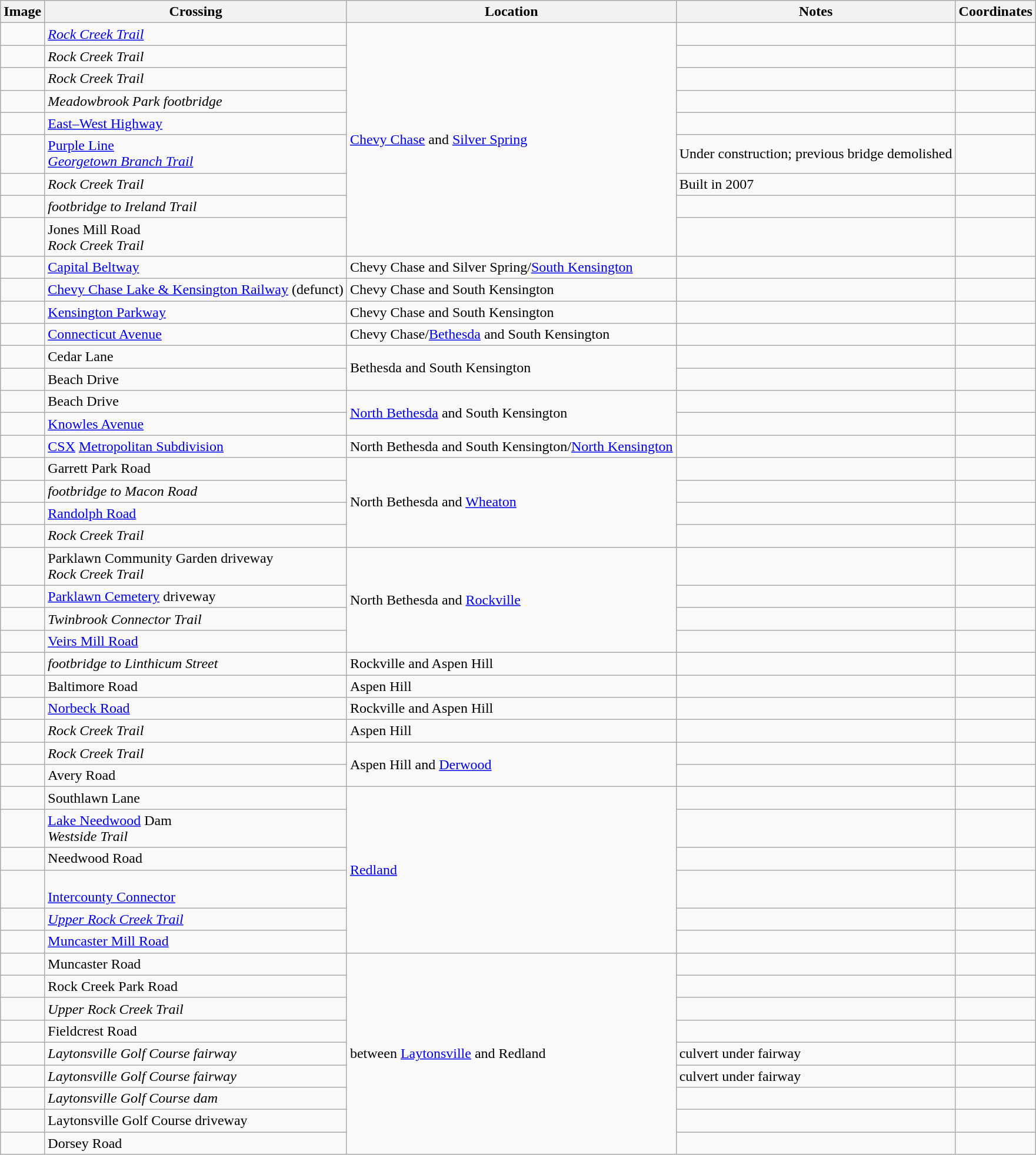<table class="wikitable">
<tr>
<th>Image</th>
<th>Crossing</th>
<th>Location</th>
<th>Notes</th>
<th>Coordinates</th>
</tr>
<tr>
<td></td>
<td><em><a href='#'>Rock Creek Trail</a></em></td>
<td rowspan=9><a href='#'>Chevy Chase</a> and <a href='#'>Silver Spring</a></td>
<td></td>
<td></td>
</tr>
<tr>
<td></td>
<td><em>Rock Creek Trail</em></td>
<td></td>
<td></td>
</tr>
<tr>
<td></td>
<td><em>Rock Creek Trail</em></td>
<td></td>
<td></td>
</tr>
<tr>
<td></td>
<td><em>Meadowbrook Park footbridge</em></td>
<td></td>
<td></td>
</tr>
<tr>
<td></td>
<td> <a href='#'>East–West Highway</a></td>
<td></td>
<td></td>
</tr>
<tr>
<td></td>
<td><a href='#'>Purple Line</a><br><a href='#'><em>Georgetown Branch Trail</em></a></td>
<td>Under construction; previous bridge demolished</td>
<td></td>
</tr>
<tr>
<td></td>
<td><em>Rock Creek Trail</em></td>
<td>Built in 2007</td>
<td></td>
</tr>
<tr>
<td></td>
<td><em>footbridge to Ireland Trail</em></td>
<td></td>
<td></td>
</tr>
<tr>
<td></td>
<td>Jones Mill Road<br><em>Rock Creek Trail</em></td>
<td></td>
<td></td>
</tr>
<tr>
<td></td>
<td> <a href='#'>Capital Beltway</a></td>
<td>Chevy Chase and Silver Spring/<a href='#'>South Kensington</a></td>
<td></td>
<td></td>
</tr>
<tr>
<td></td>
<td><a href='#'>Chevy Chase Lake & Kensington Railway</a> (defunct)</td>
<td>Chevy Chase and South Kensington</td>
<td></td>
<td></td>
</tr>
<tr>
<td></td>
<td><a href='#'>Kensington Parkway</a></td>
<td>Chevy Chase and South Kensington</td>
<td></td>
<td></td>
</tr>
<tr>
<td></td>
<td> <a href='#'>Connecticut Avenue</a></td>
<td>Chevy Chase/<a href='#'>Bethesda</a> and South Kensington</td>
<td></td>
<td></td>
</tr>
<tr>
<td></td>
<td>Cedar Lane</td>
<td rowspan=2>Bethesda and South Kensington</td>
<td></td>
<td></td>
</tr>
<tr>
<td></td>
<td>Beach Drive</td>
<td></td>
<td></td>
</tr>
<tr>
<td></td>
<td>Beach Drive</td>
<td rowspan=2><a href='#'>North Bethesda</a> and South Kensington</td>
<td></td>
<td></td>
</tr>
<tr>
<td></td>
<td> <a href='#'>Knowles Avenue</a></td>
<td></td>
<td></td>
</tr>
<tr>
<td></td>
<td><a href='#'>CSX</a> <a href='#'>Metropolitan Subdivision</a></td>
<td>North Bethesda and South Kensington/<a href='#'>North Kensington</a></td>
<td></td>
<td></td>
</tr>
<tr>
<td></td>
<td>Garrett Park Road</td>
<td rowspan=4>North Bethesda and <a href='#'>Wheaton</a></td>
<td></td>
<td></td>
</tr>
<tr>
<td></td>
<td><em>footbridge to Macon Road</em></td>
<td></td>
<td></td>
</tr>
<tr>
<td></td>
<td><a href='#'>Randolph Road</a></td>
<td></td>
<td></td>
</tr>
<tr>
<td></td>
<td><em>Rock Creek Trail</em></td>
<td></td>
<td></td>
</tr>
<tr>
<td></td>
<td>Parklawn Community Garden driveway<br><em>Rock Creek Trail</em></td>
<td rowspan="4">North Bethesda and <a href='#'>Rockville</a></td>
<td></td>
<td></td>
</tr>
<tr>
<td></td>
<td><a href='#'>Parklawn Cemetery</a> driveway</td>
<td></td>
<td></td>
</tr>
<tr>
<td></td>
<td><em>Twinbrook Connector Trail</em></td>
<td></td>
<td></td>
</tr>
<tr>
<td></td>
<td> <a href='#'>Veirs Mill Road</a></td>
<td></td>
<td></td>
</tr>
<tr>
<td></td>
<td><em>footbridge to Linthicum Street</em></td>
<td>Rockville and Aspen Hill</td>
<td></td>
<td></td>
</tr>
<tr>
<td></td>
<td>Baltimore Road</td>
<td>Aspen Hill</td>
<td></td>
<td></td>
</tr>
<tr>
<td></td>
<td> <a href='#'>Norbeck Road</a></td>
<td>Rockville and Aspen Hill</td>
<td></td>
<td></td>
</tr>
<tr>
<td></td>
<td><em>Rock Creek Trail</em></td>
<td>Aspen Hill</td>
<td></td>
<td></td>
</tr>
<tr>
<td></td>
<td><em>Rock Creek Trail</em></td>
<td rowspan=2>Aspen Hill and <a href='#'>Derwood</a></td>
<td></td>
<td></td>
</tr>
<tr>
<td></td>
<td>Avery Road</td>
<td></td>
<td></td>
</tr>
<tr>
<td></td>
<td>Southlawn Lane</td>
<td rowspan="6"><a href='#'>Redland</a></td>
<td></td>
<td></td>
</tr>
<tr>
<td></td>
<td><a href='#'>Lake Needwood</a> Dam<br><em>Westside Trail</em></td>
<td></td>
<td></td>
</tr>
<tr>
<td></td>
<td>Needwood Road</td>
<td></td>
<td></td>
</tr>
<tr>
<td></td>
<td><br> <a href='#'>Intercounty Connector</a></td>
<td></td>
<td></td>
</tr>
<tr>
<td></td>
<td><em><a href='#'>Upper Rock Creek Trail</a></em></td>
<td></td>
<td></td>
</tr>
<tr>
<td></td>
<td> <a href='#'>Muncaster Mill Road</a></td>
<td></td>
<td></td>
</tr>
<tr>
<td></td>
<td>Muncaster Road</td>
<td rowspan="9">between <a href='#'>Laytonsville</a> and Redland</td>
<td></td>
<td></td>
</tr>
<tr>
<td></td>
<td>Rock Creek Park Road</td>
<td></td>
<td></td>
</tr>
<tr>
<td></td>
<td><em>Upper Rock Creek Trail</em></td>
<td></td>
<td></td>
</tr>
<tr>
<td></td>
<td>Fieldcrest Road</td>
<td></td>
<td></td>
</tr>
<tr>
<td></td>
<td><em>Laytonsville Golf Course fairway</em></td>
<td>culvert under fairway</td>
<td></td>
</tr>
<tr>
<td></td>
<td><em>Laytonsville Golf Course fairway</em></td>
<td>culvert under fairway</td>
<td></td>
</tr>
<tr>
<td></td>
<td><em>Laytonsville Golf Course dam</em></td>
<td></td>
<td></td>
</tr>
<tr>
<td></td>
<td>Laytonsville Golf Course driveway</td>
<td></td>
<td></td>
</tr>
<tr>
<td></td>
<td>Dorsey Road</td>
<td></td>
<td></td>
</tr>
</table>
